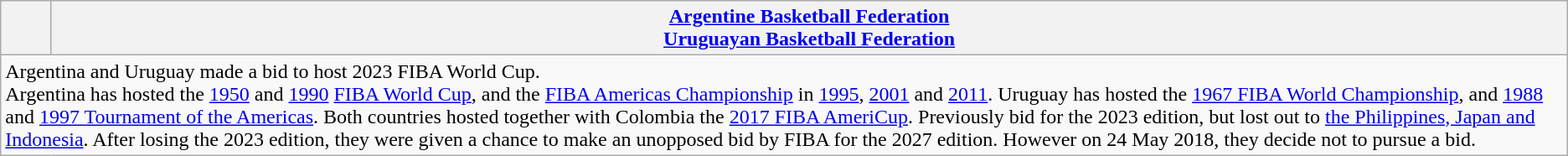<table class="wikitable plainrowheaders">
<tr>
<th style="text-align:center" scope="row"><strong></strong><br><strong></strong></th>
<th style="text-align:center" scope="row"><a href='#'>Argentine Basketball Federation</a><br><a href='#'>Uruguayan Basketball Federation</a></th>
</tr>
<tr>
<td colspan="4" style="text-align: left"> Argentina and Uruguay made a bid to host 2023 FIBA World Cup.<br>Argentina has hosted the <a href='#'>1950</a> and <a href='#'>1990</a> <a href='#'>FIBA World Cup</a>, and the <a href='#'>FIBA Americas Championship</a> in <a href='#'>1995</a>, <a href='#'>2001</a> and <a href='#'>2011</a>. Uruguay has hosted the <a href='#'>1967 FIBA World Championship</a>, and <a href='#'>1988</a> and <a href='#'>1997 Tournament of the Americas</a>.
Both countries hosted together with Colombia the <a href='#'>2017 FIBA AmeriCup</a>. Previously bid for the 2023 edition, but lost out to <a href='#'>the Philippines, Japan and Indonesia</a>. After losing the 2023 edition, they were given a chance to make an unopposed bid by FIBA for the 2027 edition. However on 24 May 2018, they decide not to pursue a bid.</td>
</tr>
</table>
